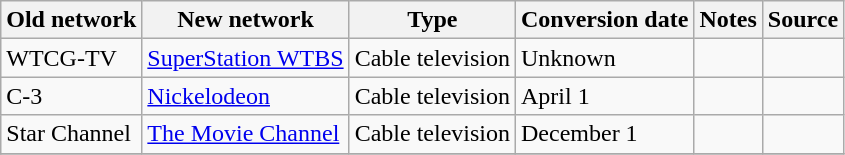<table class="wikitable sortable">
<tr>
<th>Old network</th>
<th>New network</th>
<th>Type</th>
<th>Conversion date</th>
<th>Notes</th>
<th>Source</th>
</tr>
<tr>
<td>WTCG-TV</td>
<td><a href='#'>SuperStation WTBS</a></td>
<td>Cable television</td>
<td>Unknown</td>
<td></td>
<td></td>
</tr>
<tr>
<td>C-3</td>
<td><a href='#'>Nickelodeon</a></td>
<td>Cable television</td>
<td>April 1</td>
<td></td>
<td></td>
</tr>
<tr>
<td>Star Channel</td>
<td><a href='#'>The Movie Channel</a></td>
<td>Cable television</td>
<td>December 1</td>
<td></td>
<td></td>
</tr>
<tr>
</tr>
</table>
